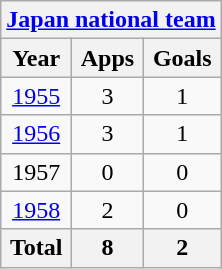<table class="wikitable" style="text-align:center">
<tr>
<th colspan=3><a href='#'>Japan national team</a></th>
</tr>
<tr>
<th>Year</th>
<th>Apps</th>
<th>Goals</th>
</tr>
<tr>
<td><a href='#'>1955</a></td>
<td>3</td>
<td>1</td>
</tr>
<tr>
<td><a href='#'>1956</a></td>
<td>3</td>
<td>1</td>
</tr>
<tr>
<td>1957</td>
<td>0</td>
<td>0</td>
</tr>
<tr>
<td><a href='#'>1958</a></td>
<td>2</td>
<td>0</td>
</tr>
<tr>
<th>Total</th>
<th>8</th>
<th>2</th>
</tr>
</table>
